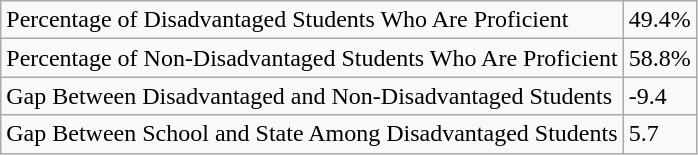<table class="wikitable">
<tr>
<td>Percentage of Disadvantaged Students Who Are Proficient</td>
<td>49.4%</td>
</tr>
<tr>
<td>Percentage of Non-Disadvantaged Students Who Are Proficient</td>
<td>58.8%</td>
</tr>
<tr>
<td>Gap Between Disadvantaged and Non-Disadvantaged Students</td>
<td>-9.4</td>
</tr>
<tr>
<td>Gap Between School and State Among Disadvantaged Students</td>
<td>5.7</td>
</tr>
</table>
